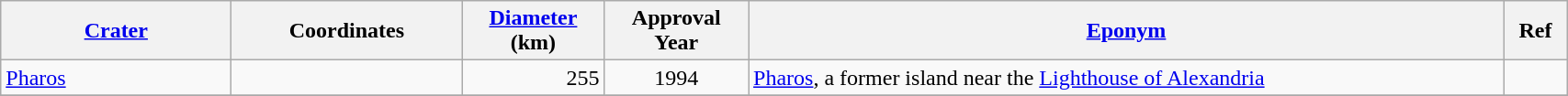<table class="wikitable sortable" style="min-width: 90%">
<tr>
<th style="width:10em"><a href='#'>Crater</a></th>
<th style="width:10em">Coordinates</th>
<th><a href='#'>Diameter</a><br>(km)</th>
<th>Approval<br>Year</th>
<th class="unsortable"><a href='#'>Eponym</a></th>
<th class="unsortable">Ref</th>
</tr>
<tr id="Pharos">
<td><a href='#'>Pharos</a></td>
<td></td>
<td align=right>255</td>
<td align=center>1994</td>
<td><a href='#'>Pharos</a>, a former island near the <a href='#'>Lighthouse of Alexandria</a></td>
<td></td>
</tr>
<tr id="craterName">
</tr>
</table>
